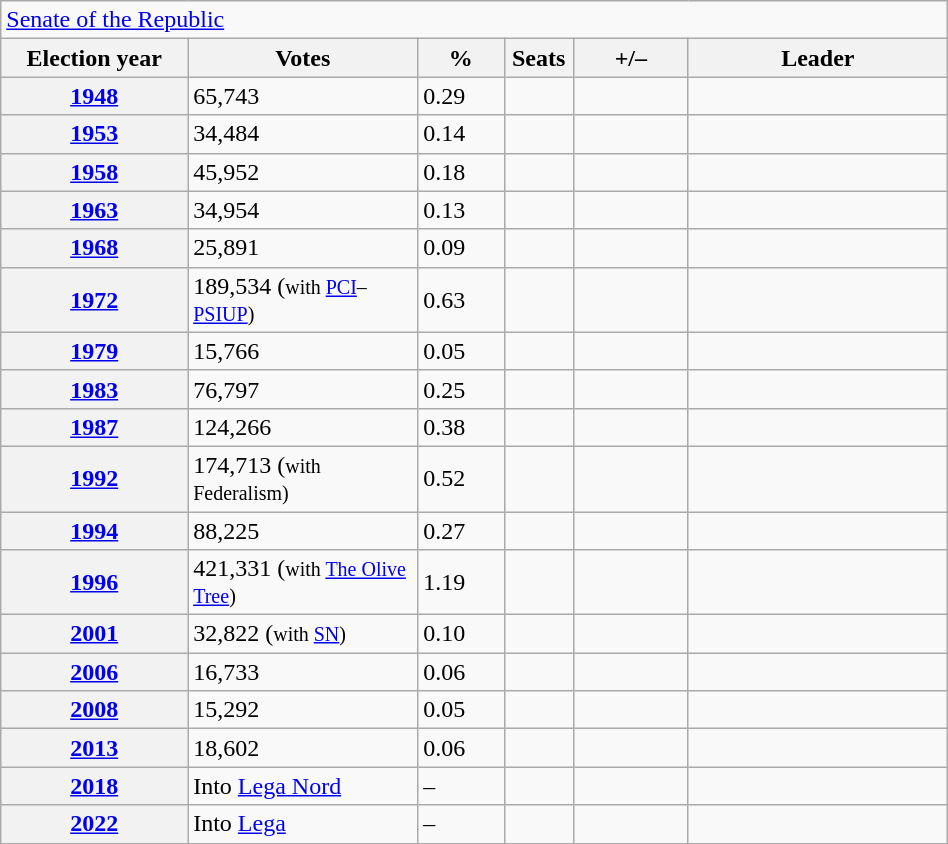<table class=wikitable style="width:50%; border:1px #AAAAFF solid">
<tr>
<td colspan=6><a href='#'>Senate of the Republic</a></td>
</tr>
<tr>
<th width=13%>Election year</th>
<th width=16%>Votes</th>
<th width=6%>%</th>
<th width=1%>Seats</th>
<th width=8%>+/–</th>
<th width=18%>Leader</th>
</tr>
<tr>
<th><a href='#'>1948</a></th>
<td>65,743</td>
<td>0.29</td>
<td></td>
<td></td>
<td></td>
</tr>
<tr>
<th><a href='#'>1953</a></th>
<td>34,484</td>
<td>0.14</td>
<td></td>
<td></td>
<td></td>
</tr>
<tr>
<th><a href='#'>1958</a></th>
<td>45,952</td>
<td>0.18</td>
<td></td>
<td></td>
<td></td>
</tr>
<tr>
<th><a href='#'>1963</a></th>
<td>34,954</td>
<td>0.13</td>
<td></td>
<td></td>
<td></td>
</tr>
<tr>
<th><a href='#'>1968</a></th>
<td>25,891</td>
<td>0.09</td>
<td></td>
<td></td>
<td></td>
</tr>
<tr>
<th><a href='#'>1972</a></th>
<td>189,534 (<small>with <a href='#'>PCI</a>–<a href='#'>PSIUP</a>)</small></td>
<td>0.63</td>
<td></td>
<td></td>
<td></td>
</tr>
<tr>
<th><a href='#'>1979</a></th>
<td>15,766</td>
<td>0.05</td>
<td></td>
<td></td>
<td></td>
</tr>
<tr>
<th><a href='#'>1983</a></th>
<td>76,797</td>
<td>0.25</td>
<td></td>
<td></td>
<td></td>
</tr>
<tr>
<th><a href='#'>1987</a></th>
<td>124,266</td>
<td>0.38</td>
<td></td>
<td></td>
<td></td>
</tr>
<tr>
<th><a href='#'>1992</a></th>
<td>174,713 (<small>with Federalism)</small></td>
<td>0.52</td>
<td></td>
<td></td>
<td></td>
</tr>
<tr>
<th><a href='#'>1994</a></th>
<td>88,225</td>
<td>0.27</td>
<td></td>
<td></td>
<td></td>
</tr>
<tr>
<th><a href='#'>1996</a></th>
<td>421,331 (<small>with <a href='#'>The Olive Tree</a>)</small></td>
<td>1.19</td>
<td></td>
<td></td>
<td></td>
</tr>
<tr>
<th><a href='#'>2001</a></th>
<td>32,822 (<small>with <a href='#'>SN</a>)</small></td>
<td>0.10</td>
<td></td>
<td></td>
<td></td>
</tr>
<tr>
<th><a href='#'>2006</a></th>
<td>16,733</td>
<td>0.06</td>
<td></td>
<td></td>
<td></td>
</tr>
<tr>
<th><a href='#'>2008</a></th>
<td>15,292</td>
<td>0.05</td>
<td></td>
<td></td>
<td></td>
</tr>
<tr>
<th><a href='#'>2013</a></th>
<td>18,602</td>
<td>0.06</td>
<td></td>
<td></td>
<td></td>
</tr>
<tr>
<th><a href='#'>2018</a></th>
<td>Into <a href='#'>Lega Nord</a></td>
<td>–</td>
<td></td>
<td></td>
<td></td>
</tr>
<tr>
<th><a href='#'>2022</a></th>
<td>Into <a href='#'>Lega</a></td>
<td>–</td>
<td></td>
<td></td>
<td></td>
</tr>
</table>
